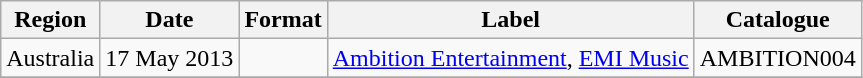<table class="wikitable plainrowheaders">
<tr>
<th scope="col">Region</th>
<th scope="col">Date</th>
<th scope="col">Format</th>
<th scope="col">Label</th>
<th scope="col">Catalogue</th>
</tr>
<tr>
<td>Australia</td>
<td>17 May 2013</td>
<td></td>
<td><a href='#'>Ambition Entertainment</a>, <a href='#'>EMI Music</a></td>
<td>AMBITION004</td>
</tr>
<tr>
</tr>
</table>
